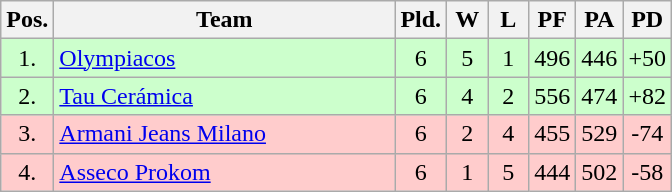<table class="wikitable" style="text-align:center">
<tr>
<th width=15>Pos.</th>
<th width=220>Team</th>
<th width=20>Pld.</th>
<th width=20>W</th>
<th width=20>L</th>
<th width=20>PF</th>
<th width=20>PA</th>
<th width=20>PD</th>
</tr>
<tr style="background: #ccffcc;">
<td>1.</td>
<td align=left> <a href='#'>Olympiacos</a></td>
<td>6</td>
<td>5</td>
<td>1</td>
<td>496</td>
<td>446</td>
<td>+50</td>
</tr>
<tr style="background: #ccffcc;">
<td>2.</td>
<td align=left> <a href='#'>Tau Cerámica</a></td>
<td>6</td>
<td>4</td>
<td>2</td>
<td>556</td>
<td>474</td>
<td>+82</td>
</tr>
<tr style="background: #ffcccc;">
<td>3.</td>
<td align=left> <a href='#'>Armani Jeans Milano</a></td>
<td>6</td>
<td>2</td>
<td>4</td>
<td>455</td>
<td>529</td>
<td>-74</td>
</tr>
<tr style="background: #ffcccc;">
<td>4.</td>
<td align=left> <a href='#'>Asseco Prokom</a></td>
<td>6</td>
<td>1</td>
<td>5</td>
<td>444</td>
<td>502</td>
<td>-58</td>
</tr>
</table>
